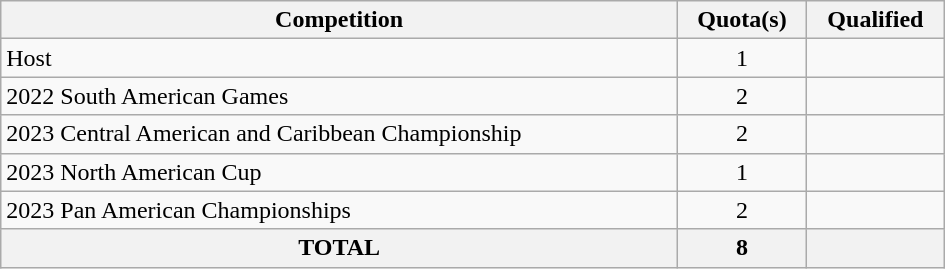<table class = "wikitable" width=630>
<tr>
<th>Competition</th>
<th>Quota(s)</th>
<th>Qualified</th>
</tr>
<tr>
<td>Host</td>
<td align="center">1</td>
<td></td>
</tr>
<tr>
<td>2022 South American Games</td>
<td align="center">2</td>
<td><br></td>
</tr>
<tr>
<td>2023 Central American and Caribbean Championship</td>
<td align="center">2</td>
<td><br></td>
</tr>
<tr>
<td>2023 North American Cup</td>
<td align="center">1</td>
<td></td>
</tr>
<tr>
<td>2023 Pan American Championships</td>
<td align="center">2</td>
<td><br></td>
</tr>
<tr>
<th>TOTAL</th>
<th>8</th>
<th></th>
</tr>
</table>
